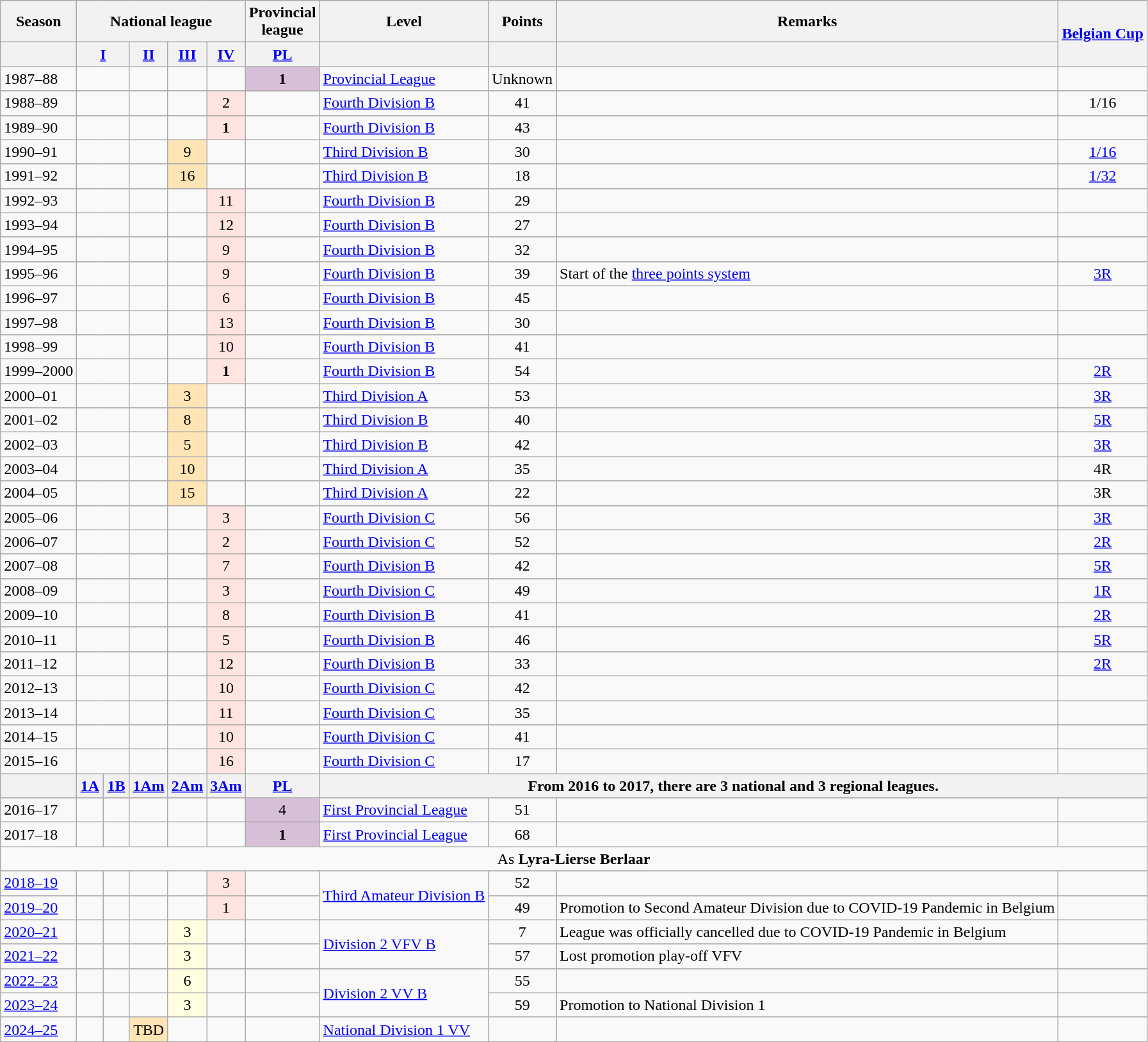<table class="wikitable">
<tr>
<th><strong>Season</strong></th>
<th colspan=5><strong>National league</strong></th>
<th><strong>Provincial league</strong></th>
<th><strong>Level</strong></th>
<th><strong>Points</strong></th>
<th><strong>Remarks</strong></th>
<th rowspan=2 colspan=2><a href='#'>Belgian Cup</a></th>
</tr>
<tr>
<th> </th>
<th width=20 align=center colspan=2><a href='#'>I</a></th>
<th width=20 align=center><a href='#'>II</a></th>
<th width=20 align=center><a href='#'>III</a></th>
<th width=20 align=center><a href='#'>IV</a></th>
<th width=20 align=center><a href='#'>PL</a></th>
<th></th>
<th></th>
<th></th>
</tr>
<tr>
<td>1987–88</td>
<td colspan=2> </td>
<td> </td>
<td> </td>
<td> </td>
<td align="center" bgcolor="#d8bfd8"><strong>1</strong></td>
<td><a href='#'>Provincial League</a></td>
<td align=center>Unknown</td>
<td></td>
<td></td>
</tr>
<tr>
<td>1988–89</td>
<td colspan=2> </td>
<td> </td>
<td> </td>
<td align="center" bgcolor="#ffe4e1">2</td>
<td> </td>
<td><a href='#'>Fourth Division B</a></td>
<td align=center>41</td>
<td></td>
<td align=center>1/16</td>
</tr>
<tr>
<td>1989–90</td>
<td colspan=2> </td>
<td> </td>
<td> </td>
<td align="center" bgcolor="#ffe4e1"><strong>1</strong></td>
<td> </td>
<td><a href='#'>Fourth Division B</a></td>
<td align=center>43</td>
<td></td>
<td></td>
</tr>
<tr>
<td>1990–91</td>
<td colspan=2> </td>
<td> </td>
<td align="center" bgcolor="#ffe4b5">9</td>
<td> </td>
<td> </td>
<td><a href='#'>Third Division B</a></td>
<td align=center>30</td>
<td></td>
<td align=center><a href='#'>1/16</a></td>
</tr>
<tr>
<td>1991–92</td>
<td colspan=2> </td>
<td> </td>
<td align="center" bgcolor="#ffe4b5">16</td>
<td> </td>
<td> </td>
<td><a href='#'>Third Division B</a></td>
<td align=center>18</td>
<td></td>
<td align=center><a href='#'>1/32</a></td>
</tr>
<tr>
<td>1992–93</td>
<td colspan=2> </td>
<td> </td>
<td> </td>
<td align="center" bgcolor="#ffe4e1">11</td>
<td> </td>
<td><a href='#'>Fourth Division B</a></td>
<td align=center>29</td>
<td></td>
<td></td>
</tr>
<tr>
<td>1993–94</td>
<td colspan=2> </td>
<td> </td>
<td> </td>
<td align="center" bgcolor="#ffe4e1">12</td>
<td> </td>
<td><a href='#'>Fourth Division B</a></td>
<td align=center>27</td>
<td></td>
<td></td>
</tr>
<tr>
<td>1994–95</td>
<td colspan=2> </td>
<td> </td>
<td> </td>
<td align="center" bgcolor="#ffe4e1">9</td>
<td> </td>
<td><a href='#'>Fourth Division B</a></td>
<td align=center>32</td>
<td></td>
<td></td>
</tr>
<tr>
<td>1995–96</td>
<td colspan=2> </td>
<td> </td>
<td> </td>
<td align="center" bgcolor="#ffe4e1">9</td>
<td> </td>
<td><a href='#'>Fourth Division B</a></td>
<td align=center>39</td>
<td>Start of the <a href='#'>three points system</a></td>
<td align=center><a href='#'>3R</a></td>
</tr>
<tr>
<td>1996–97</td>
<td colspan=2> </td>
<td> </td>
<td> </td>
<td align="center" bgcolor="#ffe4e1">6</td>
<td> </td>
<td><a href='#'>Fourth Division B</a></td>
<td align=center>45</td>
<td></td>
<td></td>
</tr>
<tr>
<td>1997–98</td>
<td colspan=2> </td>
<td> </td>
<td> </td>
<td align="center" bgcolor="#ffe4e1">13</td>
<td> </td>
<td><a href='#'>Fourth Division B</a></td>
<td align=center>30</td>
<td></td>
<td></td>
</tr>
<tr>
<td>1998–99</td>
<td colspan=2> </td>
<td> </td>
<td> </td>
<td align="center" bgcolor="#ffe4e1">10</td>
<td> </td>
<td><a href='#'>Fourth Division B</a></td>
<td align=center>41</td>
<td></td>
<td></td>
</tr>
<tr>
<td>1999–2000</td>
<td colspan=2> </td>
<td> </td>
<td> </td>
<td align="center" bgcolor="#ffe4e1"><strong>1</strong></td>
<td> </td>
<td><a href='#'>Fourth Division B</a></td>
<td align=center>54</td>
<td></td>
<td align=center><a href='#'>2R</a></td>
</tr>
<tr>
<td>2000–01</td>
<td colspan=2> </td>
<td> </td>
<td align="center" bgcolor="#ffe4b5">3</td>
<td> </td>
<td> </td>
<td><a href='#'>Third Division A</a></td>
<td align=center>53</td>
<td></td>
<td align=center><a href='#'>3R</a></td>
</tr>
<tr>
<td>2001–02</td>
<td colspan=2> </td>
<td> </td>
<td align="center" bgcolor="#ffe4b5">8</td>
<td> </td>
<td> </td>
<td><a href='#'>Third Division B</a></td>
<td align=center>40</td>
<td></td>
<td align=center><a href='#'>5R</a></td>
</tr>
<tr>
<td>2002–03</td>
<td colspan=2> </td>
<td> </td>
<td align="center" bgcolor="#ffe4b5">5</td>
<td> </td>
<td> </td>
<td><a href='#'>Third Division B</a></td>
<td align=center>42</td>
<td></td>
<td align=center><a href='#'>3R</a></td>
</tr>
<tr>
<td>2003–04</td>
<td colspan=2> </td>
<td> </td>
<td align="center" bgcolor="#ffe4b5">10</td>
<td> </td>
<td> </td>
<td><a href='#'>Third Division A</a></td>
<td align=center>35</td>
<td></td>
<td align=center>4R</td>
</tr>
<tr>
<td>2004–05</td>
<td colspan=2> </td>
<td> </td>
<td align="center" bgcolor="#ffe4b5">15</td>
<td> </td>
<td> </td>
<td><a href='#'>Third Division A</a></td>
<td align=center>22</td>
<td></td>
<td align=center>3R</td>
</tr>
<tr>
<td>2005–06</td>
<td colspan=2> </td>
<td> </td>
<td> </td>
<td align="center" bgcolor="#ffe4e1">3</td>
<td> </td>
<td><a href='#'>Fourth Division C</a></td>
<td align=center>56</td>
<td></td>
<td align=center><a href='#'>3R</a></td>
</tr>
<tr>
<td>2006–07</td>
<td colspan=2> </td>
<td> </td>
<td> </td>
<td align="center" bgcolor="#ffe4e1">2</td>
<td> </td>
<td><a href='#'>Fourth Division C</a></td>
<td align=center>52</td>
<td></td>
<td align=center><a href='#'>2R</a></td>
</tr>
<tr>
<td>2007–08</td>
<td colspan=2> </td>
<td> </td>
<td> </td>
<td align="center" bgcolor="#ffe4e1">7</td>
<td> </td>
<td><a href='#'>Fourth Division B</a></td>
<td align=center>42</td>
<td></td>
<td align=center><a href='#'>5R</a></td>
</tr>
<tr>
<td>2008–09</td>
<td colspan=2> </td>
<td> </td>
<td> </td>
<td align="center" bgcolor="#ffe4e1">3</td>
<td> </td>
<td><a href='#'>Fourth Division C</a></td>
<td align=center>49</td>
<td></td>
<td align=center><a href='#'>1R</a></td>
</tr>
<tr>
<td>2009–10</td>
<td colspan=2> </td>
<td> </td>
<td> </td>
<td align="center" bgcolor="#ffe4e1">8</td>
<td> </td>
<td><a href='#'>Fourth Division B</a></td>
<td align=center>41</td>
<td></td>
<td align=center><a href='#'>2R</a></td>
</tr>
<tr>
<td>2010–11</td>
<td colspan=2> </td>
<td> </td>
<td> </td>
<td align="center" bgcolor="#ffe4e1">5</td>
<td> </td>
<td><a href='#'>Fourth Division B</a></td>
<td align=center>46</td>
<td></td>
<td align=center><a href='#'>5R</a></td>
</tr>
<tr>
<td>2011–12</td>
<td colspan=2> </td>
<td> </td>
<td> </td>
<td align="center" bgcolor="#ffe4e1">12</td>
<td> </td>
<td><a href='#'>Fourth Division B</a></td>
<td align=center>33</td>
<td></td>
<td align=center><a href='#'>2R</a></td>
</tr>
<tr>
<td>2012–13</td>
<td colspan=2> </td>
<td> </td>
<td> </td>
<td align="center" bgcolor="#ffe4e1">10</td>
<td> </td>
<td><a href='#'>Fourth Division C</a></td>
<td align=center>42</td>
<td></td>
<td></td>
</tr>
<tr>
<td>2013–14</td>
<td colspan=2> </td>
<td> </td>
<td> </td>
<td align="center" bgcolor="#ffe4e1">11</td>
<td> </td>
<td><a href='#'>Fourth Division C</a></td>
<td align=center>35</td>
<td></td>
<td></td>
</tr>
<tr>
<td>2014–15</td>
<td colspan=2> </td>
<td> </td>
<td> </td>
<td align="center" bgcolor="#ffe4e1">10</td>
<td> </td>
<td><a href='#'>Fourth Division C</a></td>
<td align=center>41</td>
<td></td>
<td></td>
</tr>
<tr>
<td>2015–16</td>
<td colspan=2> </td>
<td> </td>
<td> </td>
<td align="center" bgcolor="#ffe4e1">16</td>
<td> </td>
<td><a href='#'>Fourth Division C</a></td>
<td align=center>17</td>
<td></td>
<td></td>
</tr>
<tr>
<th> </th>
<th width=20 align=center><a href='#'>1A</a></th>
<th width=20 align=center><a href='#'>1B</a></th>
<th width=20 align=center><a href='#'>1Am</a></th>
<th width=20 align=center><a href='#'>2Am</a></th>
<th width=20 align=center><a href='#'>3Am</a></th>
<th width=20 align=center><a href='#'>PL</a></th>
<th colspan=4>From 2016 to 2017, there are 3 national and 3 regional leagues.</th>
</tr>
<tr>
<td>2016–17</td>
<td> </td>
<td> </td>
<td> </td>
<td> </td>
<td> </td>
<td align="center" bgcolor="#d8bfd8">4</td>
<td><a href='#'>First Provincial League</a></td>
<td align=center>51</td>
<td></td>
<td></td>
</tr>
<tr>
<td>2017–18</td>
<td> </td>
<td> </td>
<td> </td>
<td> </td>
<td> </td>
<td align="center" bgcolor="#d8bfd8"><strong>1</strong></td>
<td><a href='#'>First Provincial League</a></td>
<td align=center>68</td>
<td></td>
<td></td>
</tr>
<tr>
<td colspan=11 align=center>As <strong>Lyra-Lierse Berlaar</strong></td>
</tr>
<tr>
<td><a href='#'>2018–19</a></td>
<td> </td>
<td> </td>
<td> </td>
<td> </td>
<td align="center" bgcolor="#ffe4e1">3</td>
<td> </td>
<td rowspan=2><a href='#'>Third Amateur Division B</a></td>
<td align=center>52</td>
<td></td>
<td></td>
</tr>
<tr>
<td><a href='#'>2019–20</a></td>
<td> </td>
<td> </td>
<td> </td>
<td> </td>
<td align="center" bgcolor="#ffe4e1">1</td>
<td> </td>
<td align=center>49</td>
<td>Promotion to Second Amateur Division due to COVID-19 Pandemic in Belgium</td>
<td></td>
</tr>
<tr>
<td><a href='#'>2020–21</a></td>
<td> </td>
<td> </td>
<td> </td>
<td align="center" bgcolor="#ffffe0">3</td>
<td> </td>
<td> </td>
<td rowspan=2><a href='#'>Division 2 VFV B</a></td>
<td align=center>7</td>
<td>League was officially cancelled due to COVID-19 Pandemic in Belgium</td>
<td></td>
</tr>
<tr>
<td><a href='#'>2021–22</a></td>
<td> </td>
<td> </td>
<td> </td>
<td align="center" bgcolor="#ffffe0">3</td>
<td> </td>
<td> </td>
<td align=center>57</td>
<td>Lost promotion play-off VFV</td>
<td></td>
</tr>
<tr>
<td><a href='#'>2022–23</a></td>
<td> </td>
<td> </td>
<td> </td>
<td align="center" bgcolor="#ffffe0">6</td>
<td> </td>
<td> </td>
<td rowspan=2><a href='#'>Division 2 VV B</a></td>
<td align=center>55</td>
<td></td>
<td></td>
</tr>
<tr>
<td><a href='#'>2023–24</a></td>
<td> </td>
<td> </td>
<td> </td>
<td align="center" bgcolor="#ffffe0">3</td>
<td> </td>
<td> </td>
<td align=center>59</td>
<td>Promotion to National Division 1</td>
<td></td>
</tr>
<tr>
<td><a href='#'>2024–25</a></td>
<td> </td>
<td> </td>
<td align="center" bgcolor="#ffe4b5">TBD</td>
<td> </td>
<td> </td>
<td> </td>
<td><a href='#'>National Division 1 VV</a></td>
<td align=center></td>
<td></td>
<td></td>
</tr>
<tr>
</tr>
</table>
